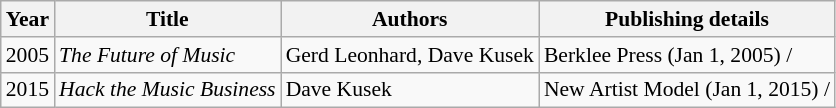<table class="wikitable" style="text-align:left;font-size:90%;">
<tr>
<th>Year</th>
<th>Title</th>
<th>Authors</th>
<th>Publishing details</th>
</tr>
<tr>
<td>2005</td>
<td><em>The Future of Music</em></td>
<td>Gerd Leonhard, Dave Kusek</td>
<td>Berklee Press (Jan 1, 2005) / </td>
</tr>
<tr>
<td>2015</td>
<td><em>Hack the Music Business</em></td>
<td>Dave Kusek</td>
<td>New Artist Model (Jan 1, 2015) /<br></td>
</tr>
</table>
